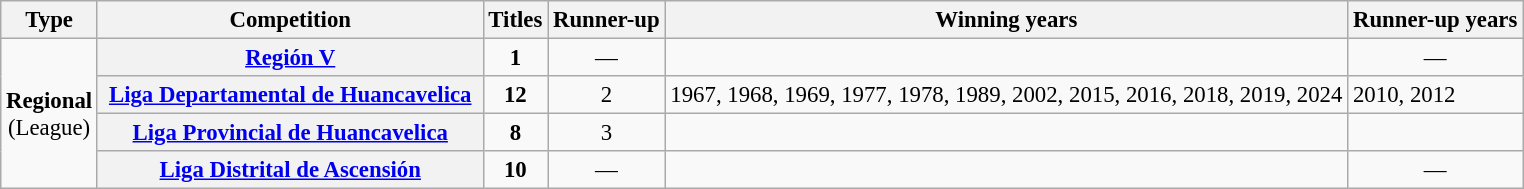<table class="wikitable plainrowheaders" style="font-size:95%; text-align:center;">
<tr>
<th>Type</th>
<th width=250px>Competition</th>
<th>Titles</th>
<th>Runner-up</th>
<th>Winning years</th>
<th>Runner-up years</th>
</tr>
<tr>
<td rowspan="4"><strong>Regional</strong><br>(League)</td>
<th><strong><a href='#'>Región V</a></strong></th>
<td><strong>1</strong></td>
<td style="text-align:center;">—</td>
<td></td>
<td style="text-align:center;">—</td>
</tr>
<tr>
<th scope="col"><strong><a href='#'>Liga Departamental de Huancavelica</a></strong></th>
<td><strong>12</strong></td>
<td>2</td>
<td align="left">1967, 1968, 1969, 1977, 1978, 1989, 2002, 2015, 2016, 2018, 2019, 2024</td>
<td align="left">2010, 2012</td>
</tr>
<tr>
<th><strong><a href='#'>Liga Provincial de Huancavelica</a></strong></th>
<td><strong>8</strong></td>
<td>3</td>
<td></td>
<td></td>
</tr>
<tr>
<th><strong><a href='#'>Liga Distrital de Ascensión</a></strong></th>
<td><strong>10</strong></td>
<td style="text-align:center;">—</td>
<td></td>
<td style="text-align:center;">—</td>
</tr>
</table>
